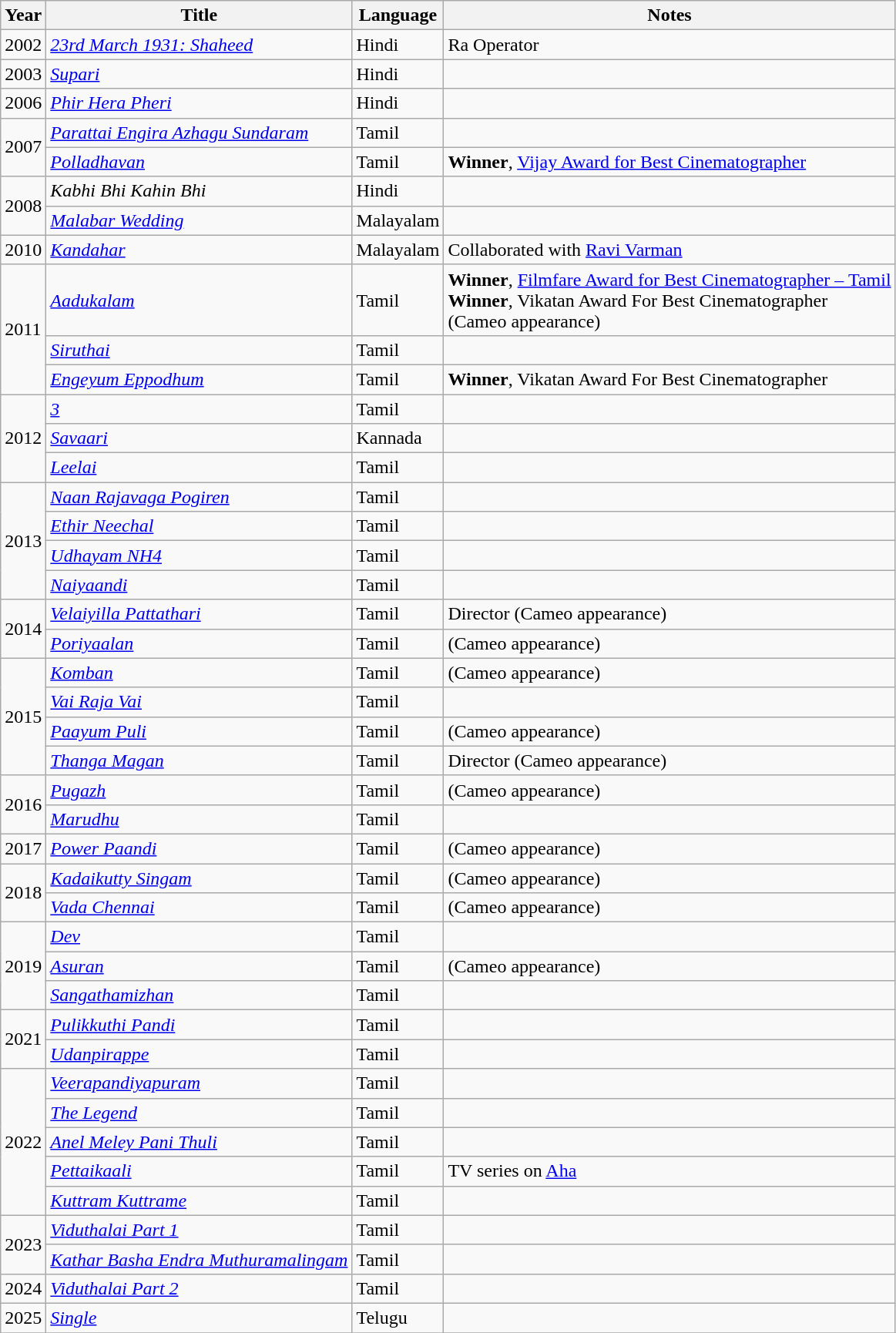<table class="wikitable">
<tr>
<th>Year</th>
<th>Title</th>
<th>Language</th>
<th>Notes</th>
</tr>
<tr>
<td>2002</td>
<td><em><a href='#'>23rd March 1931: Shaheed</a></em></td>
<td>Hindi</td>
<td>Ra Operator</td>
</tr>
<tr>
<td>2003</td>
<td><em><a href='#'>Supari</a></em></td>
<td>Hindi</td>
<td></td>
</tr>
<tr>
<td>2006</td>
<td><em><a href='#'>Phir Hera Pheri</a></em></td>
<td>Hindi</td>
<td></td>
</tr>
<tr>
<td rowspan="2">2007</td>
<td><em><a href='#'>Parattai Engira Azhagu Sundaram</a></em></td>
<td>Tamil</td>
<td></td>
</tr>
<tr>
<td><em><a href='#'>Polladhavan</a></em></td>
<td>Tamil</td>
<td><strong>Winner</strong>, <a href='#'>Vijay Award for Best Cinematographer</a></td>
</tr>
<tr>
<td rowspan="2">2008</td>
<td><em>Kabhi Bhi Kahin Bhi</em></td>
<td>Hindi</td>
<td></td>
</tr>
<tr>
<td><em><a href='#'>Malabar Wedding</a></em></td>
<td>Malayalam</td>
<td></td>
</tr>
<tr>
<td>2010</td>
<td><em><a href='#'>Kandahar</a></em></td>
<td>Malayalam</td>
<td>Collaborated with <a href='#'>Ravi Varman</a></td>
</tr>
<tr>
<td rowspan="3">2011</td>
<td><em><a href='#'>Aadukalam</a></em></td>
<td>Tamil</td>
<td><strong>Winner</strong>, <a href='#'>Filmfare Award for Best Cinematographer – Tamil</a><br><strong>Winner</strong>, Vikatan Award For Best Cinematographer<br>(Cameo appearance)</td>
</tr>
<tr>
<td><em><a href='#'>Siruthai</a></em></td>
<td>Tamil</td>
<td></td>
</tr>
<tr>
<td><em><a href='#'>Engeyum Eppodhum</a></em></td>
<td>Tamil</td>
<td><strong>Winner</strong>, Vikatan Award For Best Cinematographer</td>
</tr>
<tr>
<td rowspan="3">2012</td>
<td><em><a href='#'>3</a></em></td>
<td>Tamil</td>
<td></td>
</tr>
<tr>
<td><em><a href='#'>Savaari</a></em></td>
<td>Kannada</td>
<td></td>
</tr>
<tr>
<td><em><a href='#'>Leelai</a></em></td>
<td>Tamil</td>
<td></td>
</tr>
<tr>
<td rowspan="4">2013</td>
<td><em><a href='#'>Naan Rajavaga Pogiren</a></em></td>
<td>Tamil</td>
<td></td>
</tr>
<tr>
<td><em><a href='#'>Ethir Neechal</a></em></td>
<td>Tamil</td>
<td></td>
</tr>
<tr>
<td><em><a href='#'>Udhayam NH4</a></em></td>
<td>Tamil</td>
<td></td>
</tr>
<tr>
<td><em><a href='#'>Naiyaandi</a></em></td>
<td>Tamil</td>
<td></td>
</tr>
<tr>
<td rowspan="2">2014</td>
<td><em><a href='#'>Velaiyilla Pattathari</a></em></td>
<td>Tamil</td>
<td>Director (Cameo appearance)</td>
</tr>
<tr>
<td><em><a href='#'>Poriyaalan</a></em></td>
<td>Tamil</td>
<td>(Cameo appearance)</td>
</tr>
<tr>
<td rowspan="4">2015</td>
<td><em><a href='#'>Komban</a></em></td>
<td>Tamil</td>
<td>(Cameo appearance)</td>
</tr>
<tr>
<td><em><a href='#'>Vai Raja Vai</a></em></td>
<td>Tamil</td>
<td></td>
</tr>
<tr>
<td><em><a href='#'>Paayum Puli</a></em></td>
<td>Tamil</td>
<td>(Cameo appearance)</td>
</tr>
<tr>
<td><em><a href='#'>Thanga Magan</a></em></td>
<td>Tamil</td>
<td>Director (Cameo appearance)</td>
</tr>
<tr>
<td rowspan="2">2016</td>
<td><em><a href='#'>Pugazh</a></em></td>
<td>Tamil</td>
<td>(Cameo appearance)</td>
</tr>
<tr>
<td><em><a href='#'>Marudhu</a></em></td>
<td>Tamil</td>
<td></td>
</tr>
<tr>
<td>2017</td>
<td><em><a href='#'>Power Paandi</a></em></td>
<td>Tamil</td>
<td>(Cameo appearance)</td>
</tr>
<tr>
<td rowspan="2">2018</td>
<td><em><a href='#'>Kadaikutty Singam</a></em></td>
<td>Tamil</td>
<td>(Cameo appearance)</td>
</tr>
<tr>
<td><em><a href='#'>Vada Chennai</a></em></td>
<td>Tamil</td>
<td>(Cameo appearance)</td>
</tr>
<tr>
<td rowspan="3">2019</td>
<td><a href='#'><em>Dev</em></a></td>
<td>Tamil</td>
<td></td>
</tr>
<tr>
<td><em><a href='#'>Asuran</a></em></td>
<td>Tamil</td>
<td>(Cameo appearance)</td>
</tr>
<tr>
<td><em><a href='#'>Sangathamizhan</a></em></td>
<td>Tamil</td>
<td></td>
</tr>
<tr>
<td rowspan="2">2021</td>
<td><em><a href='#'>Pulikkuthi Pandi</a></em></td>
<td>Tamil</td>
<td></td>
</tr>
<tr>
<td><em><a href='#'>Udanpirappe</a></em></td>
<td>Tamil</td>
<td></td>
</tr>
<tr>
<td rowspan="5">2022</td>
<td><em><a href='#'>Veerapandiyapuram</a></em></td>
<td>Tamil</td>
<td></td>
</tr>
<tr>
<td><em><a href='#'>The Legend</a></em></td>
<td>Tamil</td>
<td></td>
</tr>
<tr>
<td><em><a href='#'>Anel Meley Pani Thuli</a></em></td>
<td>Tamil</td>
<td></td>
</tr>
<tr>
<td><em><a href='#'>Pettaikaali</a></em></td>
<td>Tamil</td>
<td>TV series on <a href='#'>Aha</a></td>
</tr>
<tr>
<td><em><a href='#'>Kuttram Kuttrame</a></em></td>
<td>Tamil</td>
<td></td>
</tr>
<tr>
<td rowspan="2">2023</td>
<td><em><a href='#'>Viduthalai Part 1</a></em></td>
<td>Tamil</td>
<td></td>
</tr>
<tr>
<td><em><a href='#'>Kathar Basha Endra Muthuramalingam</a></em></td>
<td>Tamil</td>
<td></td>
</tr>
<tr>
<td>2024</td>
<td><em><a href='#'>Viduthalai Part 2</a></em></td>
<td>Tamil</td>
<td></td>
</tr>
<tr>
<td>2025</td>
<td><em><a href='#'>Single</a></em></td>
<td>Telugu</td>
<td></td>
</tr>
<tr>
</tr>
</table>
